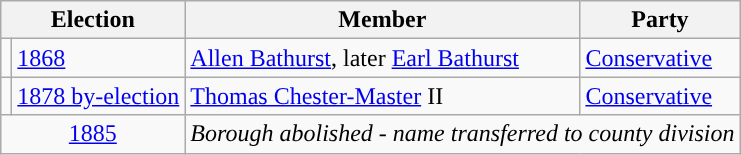<table class="wikitable">
<tr>
<th colspan="2">Election</th>
<th>Member</th>
<th>Party</th>
</tr>
<tr>
<td style="color:inherit;background-color: "></td>
<td><a href='#'>1868</a></td>
<td><a href='#'>Allen Bathurst</a>, later <a href='#'>Earl Bathurst</a></td>
<td><a href='#'>Conservative</a></td>
</tr>
<tr>
<td style="color:inherit;background-color: "></td>
<td><a href='#'>1878 by-election</a></td>
<td><a href='#'>Thomas Chester-Master</a> II</td>
<td><a href='#'>Conservative</a></td>
</tr>
<tr>
<td colspan="2" style="text-align:center;"><a href='#'>1885</a></td>
<td colspan="2"><em>Borough abolished - name transferred to county division</em></td>
</tr>
</table>
